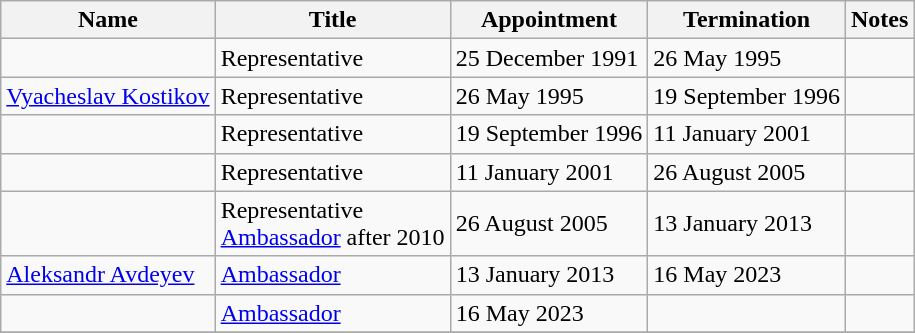<table class="wikitable">
<tr valign="middle">
<th>Name</th>
<th>Title</th>
<th>Appointment</th>
<th>Termination</th>
<th>Notes</th>
</tr>
<tr>
<td></td>
<td>Representative</td>
<td>25 December 1991</td>
<td>26 May 1995</td>
<td></td>
</tr>
<tr>
<td><a href='#'>Vyacheslav Kostikov</a></td>
<td>Representative</td>
<td>26 May 1995</td>
<td>19 September 1996</td>
<td></td>
</tr>
<tr>
<td></td>
<td>Representative</td>
<td>19 September 1996</td>
<td>11 January 2001</td>
<td></td>
</tr>
<tr>
<td></td>
<td>Representative</td>
<td>11 January 2001</td>
<td>26 August 2005</td>
<td></td>
</tr>
<tr>
<td></td>
<td>Representative<br><a href='#'>Ambassador</a> after 2010</td>
<td>26 August 2005</td>
<td>13 January 2013</td>
<td></td>
</tr>
<tr>
<td><a href='#'>Aleksandr Avdeyev</a></td>
<td><a href='#'>Ambassador</a></td>
<td>13 January 2013</td>
<td>16 May 2023</td>
<td></td>
</tr>
<tr>
<td></td>
<td><a href='#'>Ambassador</a></td>
<td>16 May 2023</td>
<td></td>
<td></td>
</tr>
<tr>
</tr>
</table>
